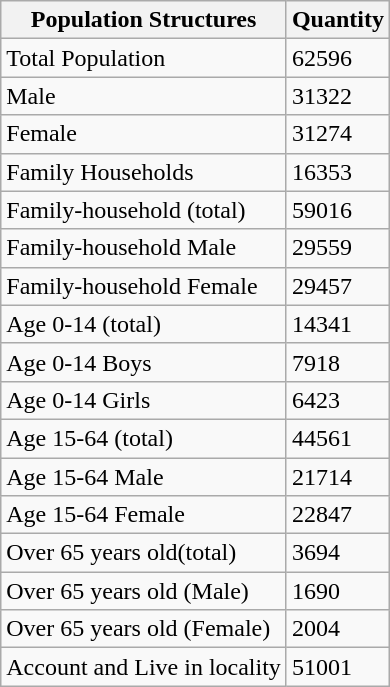<table class="wikitable">
<tr>
<th>Population Structures</th>
<th>Quantity</th>
</tr>
<tr>
<td>Total Population</td>
<td>62596</td>
</tr>
<tr>
<td>Male</td>
<td>31322</td>
</tr>
<tr>
<td>Female</td>
<td>31274</td>
</tr>
<tr>
<td>Family Households</td>
<td>16353</td>
</tr>
<tr>
<td>Family-household (total)</td>
<td>59016</td>
</tr>
<tr>
<td>Family-household Male</td>
<td>29559</td>
</tr>
<tr>
<td>Family-household Female</td>
<td>29457</td>
</tr>
<tr>
<td>Age 0-14 (total)</td>
<td>14341</td>
</tr>
<tr>
<td>Age 0-14  Boys</td>
<td>7918</td>
</tr>
<tr>
<td>Age 0-14  Girls</td>
<td>6423</td>
</tr>
<tr>
<td>Age 15-64 (total)</td>
<td>44561</td>
</tr>
<tr>
<td>Age 15-64 Male</td>
<td>21714</td>
</tr>
<tr>
<td>Age 15-64 Female</td>
<td>22847</td>
</tr>
<tr>
<td>Over 65 years old(total)</td>
<td>3694</td>
</tr>
<tr>
<td>Over 65 years old (Male)</td>
<td>1690</td>
</tr>
<tr>
<td>Over 65 years old (Female)</td>
<td>2004</td>
</tr>
<tr>
<td>Account and Live in locality</td>
<td>51001</td>
</tr>
</table>
